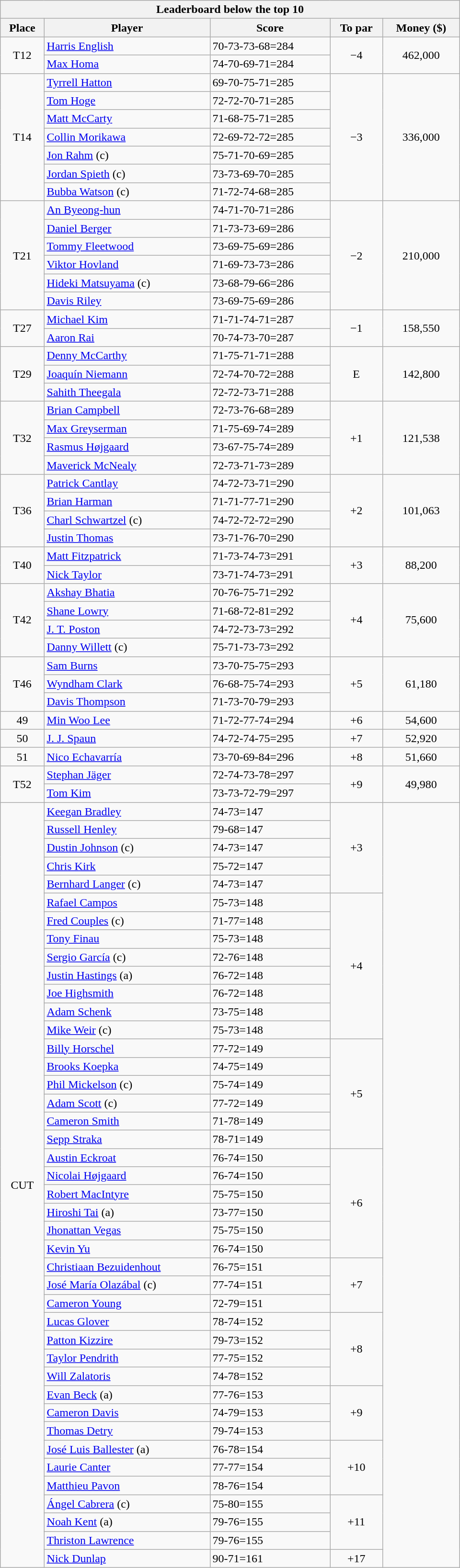<table class="collapsible collapsed wikitable" style="width:40em;margin-top:-1px;">
<tr>
<th scope="col" colspan="6">Leaderboard below the top 10</th>
</tr>
<tr>
<th>Place</th>
<th>Player</th>
<th>Score</th>
<th>To par</th>
<th>Money ($) </th>
</tr>
<tr>
<td rowspan=2 align=center>T12</td>
<td> <a href='#'>Harris English</a></td>
<td>70-73-73-68=284</td>
<td rowspan=2 align=center>−4</td>
<td rowspan=2 align=center>462,000</td>
</tr>
<tr>
<td> <a href='#'>Max Homa</a></td>
<td>74-70-69-71=284</td>
</tr>
<tr>
<td rowspan=7 align=center>T14</td>
<td> <a href='#'>Tyrrell Hatton</a></td>
<td>69-70-75-71=285</td>
<td rowspan=7 align=center>−3</td>
<td rowspan=7 align=center>336,000</td>
</tr>
<tr>
<td> <a href='#'>Tom Hoge</a></td>
<td>72-72-70-71=285</td>
</tr>
<tr>
<td> <a href='#'>Matt McCarty</a></td>
<td>71-68-75-71=285</td>
</tr>
<tr>
<td> <a href='#'>Collin Morikawa</a></td>
<td>72-69-72-72=285</td>
</tr>
<tr>
<td> <a href='#'>Jon Rahm</a> (c)</td>
<td>75-71-70-69=285</td>
</tr>
<tr>
<td> <a href='#'>Jordan Spieth</a> (c)</td>
<td>73-73-69-70=285</td>
</tr>
<tr>
<td> <a href='#'>Bubba Watson</a> (c)</td>
<td>71-72-74-68=285</td>
</tr>
<tr>
<td rowspan=6 align=center>T21</td>
<td> <a href='#'>An Byeong-hun</a></td>
<td>74-71-70-71=286</td>
<td rowspan=6 align=center>−2</td>
<td rowspan=6 align=center>210,000</td>
</tr>
<tr>
<td> <a href='#'>Daniel Berger</a></td>
<td>71-73-73-69=286</td>
</tr>
<tr>
<td> <a href='#'>Tommy Fleetwood</a></td>
<td>73-69-75-69=286</td>
</tr>
<tr>
<td> <a href='#'>Viktor Hovland</a></td>
<td>71-69-73-73=286</td>
</tr>
<tr>
<td> <a href='#'>Hideki Matsuyama</a> (c)</td>
<td>73-68-79-66=286</td>
</tr>
<tr>
<td> <a href='#'>Davis Riley</a></td>
<td>73-69-75-69=286</td>
</tr>
<tr>
<td rowspan=2 align=center>T27</td>
<td> <a href='#'>Michael Kim</a></td>
<td>71-71-74-71=287</td>
<td rowspan=2 align=center>−1</td>
<td rowspan=2 align=center>158,550</td>
</tr>
<tr>
<td> <a href='#'>Aaron Rai</a></td>
<td>70-74-73-70=287</td>
</tr>
<tr>
<td rowspan=3 align=center>T29</td>
<td> <a href='#'>Denny McCarthy</a></td>
<td>71-75-71-71=288</td>
<td rowspan=3 align=center>E</td>
<td rowspan=3 align=center>142,800</td>
</tr>
<tr>
<td> <a href='#'>Joaquín Niemann</a></td>
<td>72-74-70-72=288</td>
</tr>
<tr>
<td> <a href='#'>Sahith Theegala</a></td>
<td>72-72-73-71=288</td>
</tr>
<tr>
<td rowspan=4 align=center>T32</td>
<td> <a href='#'>Brian Campbell</a></td>
<td>72-73-76-68=289</td>
<td rowspan=4 align=center>+1</td>
<td rowspan=4 align=center>121,538</td>
</tr>
<tr>
<td> <a href='#'>Max Greyserman</a></td>
<td>71-75-69-74=289</td>
</tr>
<tr>
<td> <a href='#'>Rasmus Højgaard</a></td>
<td>73-67-75-74=289</td>
</tr>
<tr>
<td> <a href='#'>Maverick McNealy</a></td>
<td>72-73-71-73=289</td>
</tr>
<tr>
<td rowspan=4 align=center>T36</td>
<td> <a href='#'>Patrick Cantlay</a></td>
<td>74-72-73-71=290</td>
<td rowspan=4 align=center>+2</td>
<td rowspan=4 align=center>101,063</td>
</tr>
<tr>
<td> <a href='#'>Brian Harman</a></td>
<td>71-71-77-71=290</td>
</tr>
<tr>
<td> <a href='#'>Charl Schwartzel</a> (c)</td>
<td>74-72-72-72=290</td>
</tr>
<tr>
<td> <a href='#'>Justin Thomas</a></td>
<td>73-71-76-70=290</td>
</tr>
<tr>
<td rowspan=2 align=center>T40</td>
<td> <a href='#'>Matt Fitzpatrick</a></td>
<td>71-73-74-73=291</td>
<td rowspan=2 align=center>+3</td>
<td rowspan=2 align=center>88,200</td>
</tr>
<tr>
<td> <a href='#'>Nick Taylor</a></td>
<td>73-71-74-73=291</td>
</tr>
<tr>
<td rowspan=4 align=center>T42</td>
<td> <a href='#'>Akshay Bhatia</a></td>
<td>70-76-75-71=292</td>
<td rowspan=4 align=center>+4</td>
<td rowspan=4 align=center>75,600</td>
</tr>
<tr>
<td> <a href='#'>Shane Lowry</a></td>
<td>71-68-72-81=292</td>
</tr>
<tr>
<td> <a href='#'>J. T. Poston</a></td>
<td>74-72-73-73=292</td>
</tr>
<tr>
<td> <a href='#'>Danny Willett</a> (c)</td>
<td>75-71-73-73=292</td>
</tr>
<tr>
<td rowspan=3 align=center>T46</td>
<td> <a href='#'>Sam Burns</a></td>
<td>73-70-75-75=293</td>
<td rowspan=3 align=center>+5</td>
<td rowspan=3 align=center>61,180</td>
</tr>
<tr>
<td> <a href='#'>Wyndham Clark</a></td>
<td>76-68-75-74=293</td>
</tr>
<tr>
<td> <a href='#'>Davis Thompson</a></td>
<td>71-73-70-79=293</td>
</tr>
<tr>
<td align=center>49</td>
<td> <a href='#'>Min Woo Lee</a></td>
<td>71-72-77-74=294</td>
<td align=center>+6</td>
<td align=center>54,600</td>
</tr>
<tr>
<td align=center>50</td>
<td> <a href='#'>J. J. Spaun</a></td>
<td>74-72-74-75=295</td>
<td align=center>+7</td>
<td align=center>52,920</td>
</tr>
<tr>
<td align=center>51</td>
<td> <a href='#'>Nico Echavarría</a></td>
<td>73-70-69-84=296</td>
<td align=center>+8</td>
<td align=center>51,660</td>
</tr>
<tr>
<td rowspan=2 align=center>T52</td>
<td> <a href='#'>Stephan Jäger</a></td>
<td>72-74-73-78=297</td>
<td rowspan=2 align=center>+9</td>
<td rowspan=2 align=center>49,980</td>
</tr>
<tr>
<td> <a href='#'>Tom Kim</a></td>
<td>73-73-72-79=297</td>
</tr>
<tr>
<td rowspan=42 align=center>CUT</td>
<td> <a href='#'>Keegan Bradley</a></td>
<td>74-73=147</td>
<td rowspan=5 align=center>+3</td>
<td rowspan=42></td>
</tr>
<tr>
<td> <a href='#'>Russell Henley</a></td>
<td>79-68=147</td>
</tr>
<tr>
<td> <a href='#'>Dustin Johnson</a> (c)</td>
<td>74-73=147</td>
</tr>
<tr>
<td> <a href='#'>Chris Kirk</a></td>
<td>75-72=147</td>
</tr>
<tr>
<td> <a href='#'>Bernhard Langer</a> (c)</td>
<td>74-73=147</td>
</tr>
<tr>
<td> <a href='#'>Rafael Campos</a></td>
<td>75-73=148</td>
<td rowspan=8 align=center>+4</td>
</tr>
<tr>
<td> <a href='#'>Fred Couples</a> (c)</td>
<td>71-77=148</td>
</tr>
<tr>
<td> <a href='#'>Tony Finau</a></td>
<td>75-73=148</td>
</tr>
<tr>
<td> <a href='#'>Sergio García</a> (c)</td>
<td>72-76=148</td>
</tr>
<tr>
<td> <a href='#'>Justin Hastings</a> (a)</td>
<td>76-72=148</td>
</tr>
<tr>
<td> <a href='#'>Joe Highsmith</a></td>
<td>76-72=148</td>
</tr>
<tr>
<td> <a href='#'>Adam Schenk</a></td>
<td>73-75=148</td>
</tr>
<tr>
<td> <a href='#'>Mike Weir</a> (c)</td>
<td>75-73=148</td>
</tr>
<tr>
<td> <a href='#'>Billy Horschel</a></td>
<td>77-72=149</td>
<td rowspan=6 align=center>+5</td>
</tr>
<tr>
<td> <a href='#'>Brooks Koepka</a></td>
<td>74-75=149</td>
</tr>
<tr>
<td> <a href='#'>Phil Mickelson</a> (c)</td>
<td>75-74=149</td>
</tr>
<tr>
<td> <a href='#'>Adam Scott</a> (c)</td>
<td>77-72=149</td>
</tr>
<tr>
<td> <a href='#'>Cameron Smith</a></td>
<td>71-78=149</td>
</tr>
<tr>
<td> <a href='#'>Sepp Straka</a></td>
<td>78-71=149</td>
</tr>
<tr>
<td> <a href='#'>Austin Eckroat</a></td>
<td>76-74=150</td>
<td rowspan=6 align=center>+6</td>
</tr>
<tr>
<td> <a href='#'>Nicolai Højgaard</a></td>
<td>76-74=150</td>
</tr>
<tr>
<td> <a href='#'>Robert MacIntyre</a></td>
<td>75-75=150</td>
</tr>
<tr>
<td> <a href='#'>Hiroshi Tai</a> (a)</td>
<td>73-77=150</td>
</tr>
<tr>
<td> <a href='#'>Jhonattan Vegas</a></td>
<td>75-75=150</td>
</tr>
<tr>
<td> <a href='#'>Kevin Yu</a></td>
<td>76-74=150</td>
</tr>
<tr>
<td> <a href='#'>Christiaan Bezuidenhout</a></td>
<td>76-75=151</td>
<td rowspan=3 align=center>+7</td>
</tr>
<tr>
<td> <a href='#'>José María Olazábal</a> (c)</td>
<td>77-74=151</td>
</tr>
<tr>
<td> <a href='#'>Cameron Young</a></td>
<td>72-79=151</td>
</tr>
<tr>
<td> <a href='#'>Lucas Glover</a></td>
<td>78-74=152</td>
<td rowspan=4 align=center>+8</td>
</tr>
<tr>
<td> <a href='#'>Patton Kizzire</a></td>
<td>79-73=152</td>
</tr>
<tr>
<td> <a href='#'>Taylor Pendrith</a></td>
<td>77-75=152</td>
</tr>
<tr>
<td> <a href='#'>Will Zalatoris</a></td>
<td>74-78=152</td>
</tr>
<tr>
<td> <a href='#'>Evan Beck</a> (a)</td>
<td>77-76=153</td>
<td rowspan=3 align=center>+9</td>
</tr>
<tr>
<td> <a href='#'>Cameron Davis</a></td>
<td>74-79=153</td>
</tr>
<tr>
<td> <a href='#'>Thomas Detry</a></td>
<td>79-74=153</td>
</tr>
<tr>
<td> <a href='#'>José Luis Ballester</a> (a)</td>
<td>76-78=154</td>
<td rowspan=3 align=center>+10</td>
</tr>
<tr>
<td> <a href='#'>Laurie Canter</a></td>
<td>77-77=154</td>
</tr>
<tr>
<td> <a href='#'>Matthieu Pavon</a></td>
<td>78-76=154</td>
</tr>
<tr>
<td> <a href='#'>Ángel Cabrera</a> (c)</td>
<td>75-80=155</td>
<td rowspan=3 align=center>+11</td>
</tr>
<tr>
<td> <a href='#'>Noah Kent</a> (a)</td>
<td>79-76=155</td>
</tr>
<tr>
<td> <a href='#'>Thriston Lawrence</a></td>
<td>79-76=155</td>
</tr>
<tr>
<td> <a href='#'>Nick Dunlap</a></td>
<td>90-71=161</td>
<td align=center>+17</td>
</tr>
</table>
